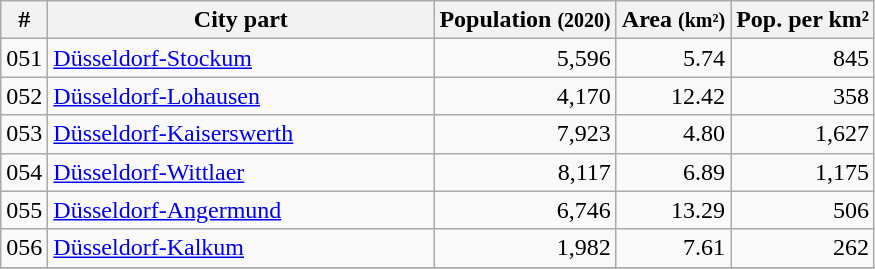<table class="wikitable sortable">
<tr ---->
<th>#</th>
<th width="250px">City part</th>
<th>Population <small>(2020)</small></th>
<th>Area <small>(km²)</small></th>
<th>Pop. per km²</th>
</tr>
<tr align="right">
<td align="left">051</td>
<td align="left"><a href='#'>Düsseldorf-Stockum</a></td>
<td>5,596</td>
<td>5.74</td>
<td>845</td>
</tr>
<tr align="right">
<td align="left">052</td>
<td align="left"><a href='#'>Düsseldorf-Lohausen</a></td>
<td>4,170</td>
<td>12.42</td>
<td>358</td>
</tr>
<tr align="right">
<td align="left">053</td>
<td align="left"><a href='#'>Düsseldorf-Kaiserswerth</a></td>
<td>7,923</td>
<td>4.80</td>
<td>1,627</td>
</tr>
<tr align="right">
<td align="left">054</td>
<td align="left"><a href='#'>Düsseldorf-Wittlaer</a></td>
<td>8,117</td>
<td>6.89</td>
<td>1,175</td>
</tr>
<tr align="right">
<td align="left">055</td>
<td align="left"><a href='#'>Düsseldorf-Angermund</a></td>
<td>6,746</td>
<td>13.29</td>
<td>506</td>
</tr>
<tr align="right">
<td align="left">056</td>
<td align="left"><a href='#'>Düsseldorf-Kalkum</a></td>
<td>1,982</td>
<td>7.61</td>
<td>262</td>
</tr>
<tr align="right">
</tr>
</table>
